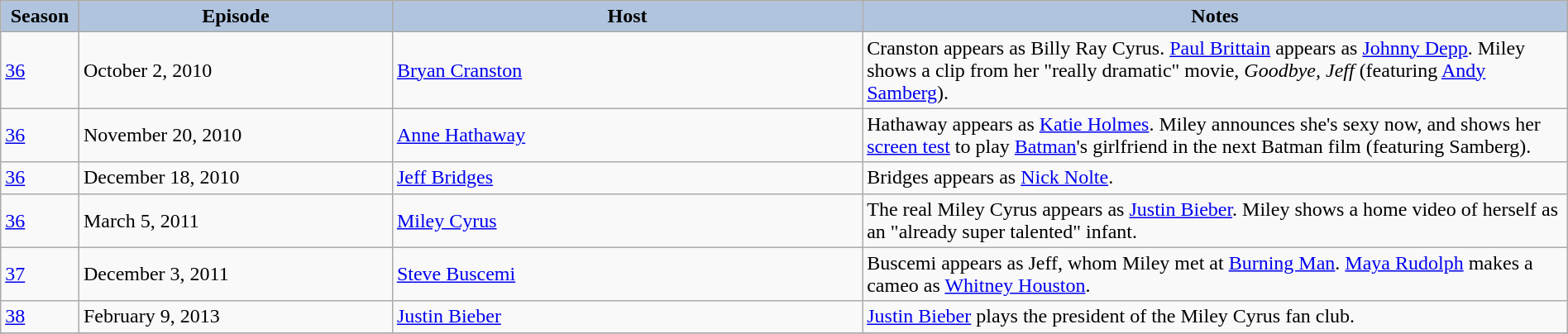<table class="wikitable" style="width:100%;">
<tr>
<th style="background:#B0C4DE;" width="5%">Season</th>
<th style="background:#B0C4DE;" width="20%">Episode</th>
<th style="background:#B0C4DE;" width="30%">Host</th>
<th style="background:#B0C4DE;" width="45%">Notes</th>
</tr>
<tr>
<td><a href='#'>36</a></td>
<td>October 2, 2010</td>
<td><a href='#'>Bryan Cranston</a></td>
<td>Cranston appears as Billy Ray Cyrus. <a href='#'>Paul Brittain</a> appears as <a href='#'>Johnny Depp</a>. Miley shows a clip from her "really dramatic" movie, <em>Goodbye, Jeff</em> (featuring <a href='#'>Andy Samberg</a>).</td>
</tr>
<tr>
<td><a href='#'>36</a></td>
<td>November 20, 2010</td>
<td><a href='#'>Anne Hathaway</a></td>
<td>Hathaway appears as <a href='#'>Katie Holmes</a>. Miley announces she's sexy now, and shows her <a href='#'>screen test</a> to play <a href='#'>Batman</a>'s girlfriend in the next Batman film (featuring Samberg).</td>
</tr>
<tr>
<td><a href='#'>36</a></td>
<td>December 18, 2010</td>
<td><a href='#'>Jeff Bridges</a></td>
<td>Bridges appears as <a href='#'>Nick Nolte</a>.</td>
</tr>
<tr>
<td><a href='#'>36</a></td>
<td>March 5, 2011</td>
<td><a href='#'>Miley Cyrus</a></td>
<td>The real Miley Cyrus appears as <a href='#'>Justin Bieber</a>. Miley shows a home video of herself as an "already super talented" infant.</td>
</tr>
<tr>
<td><a href='#'>37</a></td>
<td>December 3, 2011</td>
<td><a href='#'>Steve Buscemi</a></td>
<td>Buscemi appears as Jeff, whom Miley met at <a href='#'>Burning Man</a>. <a href='#'>Maya Rudolph</a> makes a cameo as <a href='#'>Whitney Houston</a>.</td>
</tr>
<tr>
<td><a href='#'>38</a></td>
<td>February 9, 2013</td>
<td><a href='#'>Justin Bieber</a></td>
<td><a href='#'>Justin Bieber</a> plays the president of the Miley Cyrus fan club.</td>
</tr>
<tr>
</tr>
</table>
